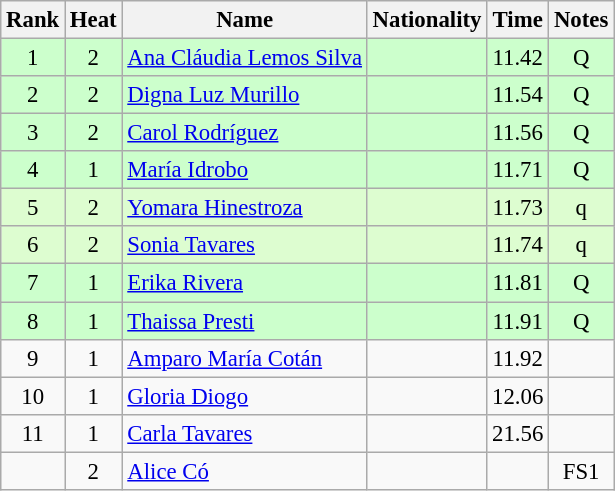<table class="wikitable sortable" style="text-align:center;font-size:95%">
<tr>
<th>Rank</th>
<th>Heat</th>
<th>Name</th>
<th>Nationality</th>
<th>Time</th>
<th>Notes</th>
</tr>
<tr bgcolor=ccffcc>
<td>1</td>
<td>2</td>
<td align=left><a href='#'>Ana Cláudia Lemos Silva</a></td>
<td align=left></td>
<td>11.42</td>
<td>Q</td>
</tr>
<tr bgcolor=ccffcc>
<td>2</td>
<td>2</td>
<td align=left><a href='#'>Digna Luz Murillo</a></td>
<td align=left></td>
<td>11.54</td>
<td>Q</td>
</tr>
<tr bgcolor=ccffcc>
<td>3</td>
<td>2</td>
<td align=left><a href='#'>Carol Rodríguez</a></td>
<td align=left></td>
<td>11.56</td>
<td>Q</td>
</tr>
<tr bgcolor=ccffcc>
<td>4</td>
<td>1</td>
<td align=left><a href='#'>María Idrobo</a></td>
<td align=left></td>
<td>11.71</td>
<td>Q</td>
</tr>
<tr bgcolor=ddfdd>
<td>5</td>
<td>2</td>
<td align=left><a href='#'>Yomara Hinestroza</a></td>
<td align=left></td>
<td>11.73</td>
<td>q</td>
</tr>
<tr bgcolor=ddfdd>
<td>6</td>
<td>2</td>
<td align=left><a href='#'>Sonia Tavares</a></td>
<td align=left></td>
<td>11.74</td>
<td>q</td>
</tr>
<tr bgcolor=ccffcc>
<td>7</td>
<td>1</td>
<td align=left><a href='#'>Erika Rivera</a></td>
<td align=left></td>
<td>11.81</td>
<td>Q</td>
</tr>
<tr bgcolor=ccffcc>
<td>8</td>
<td>1</td>
<td align=left><a href='#'>Thaissa Presti</a></td>
<td align=left></td>
<td>11.91</td>
<td>Q</td>
</tr>
<tr>
<td>9</td>
<td>1</td>
<td align=left><a href='#'>Amparo María Cotán</a></td>
<td align=left></td>
<td>11.92</td>
<td></td>
</tr>
<tr>
<td>10</td>
<td>1</td>
<td align=left><a href='#'>Gloria Diogo</a></td>
<td align=left></td>
<td>12.06</td>
<td></td>
</tr>
<tr>
<td>11</td>
<td>1</td>
<td align=left><a href='#'>Carla Tavares</a></td>
<td align=left></td>
<td>21.56</td>
<td></td>
</tr>
<tr>
<td></td>
<td>2</td>
<td align=left><a href='#'>Alice Có</a></td>
<td align=left></td>
<td></td>
<td>FS1</td>
</tr>
</table>
